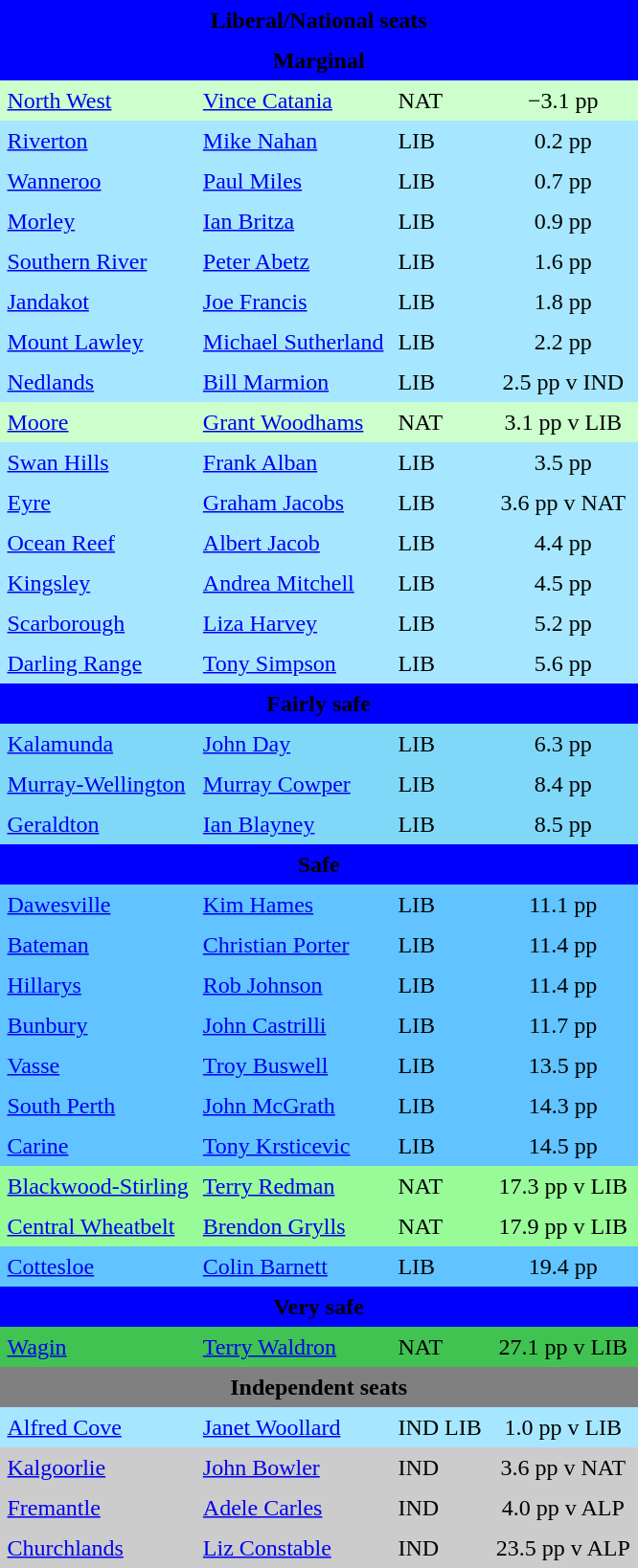<table class="toccolours" cellpadding="5" cellspacing="0" style="float:left; margin-right:.5em; margin-top:.4em; font-size:90 pp;">
<tr>
<td colspan="4"  style="text-align:center; background:blue;"><span><strong>Liberal/National seats</strong></span></td>
</tr>
<tr>
<td colspan="4"  style="text-align:center; background:blue;"><span><strong>Marginal</strong></span></td>
</tr>
<tr>
<td style="text-align:left; background:#cfc;"><a href='#'>North West</a></td>
<td style="text-align:left; background:#cfc;"><a href='#'>Vince Catania</a></td>
<td style="text-align:left; background:#cfc;">NAT</td>
<td style="text-align:center; background:#cfc;">−3.1 pp</td>
</tr>
<tr>
<td style="text-align:left; background:#a6e7ff;"><a href='#'>Riverton</a></td>
<td style="text-align:left; background:#a6e7ff;"><a href='#'>Mike Nahan</a></td>
<td style="text-align:left; background:#a6e7ff;">LIB</td>
<td style="text-align:center; background:#a6e7ff;">0.2 pp</td>
</tr>
<tr>
<td style="text-align:left; background:#a6e7ff;"><a href='#'>Wanneroo</a></td>
<td style="text-align:left; background:#a6e7ff;"><a href='#'>Paul Miles</a></td>
<td style="text-align:left; background:#a6e7ff;">LIB</td>
<td style="text-align:center; background:#a6e7ff;">0.7 pp</td>
</tr>
<tr>
<td style="text-align:left; background:#a6e7ff;"><a href='#'>Morley</a></td>
<td style="text-align:left; background:#a6e7ff;"><a href='#'>Ian Britza</a></td>
<td style="text-align:left; background:#a6e7ff;">LIB</td>
<td style="text-align:center; background:#a6e7ff;">0.9 pp</td>
</tr>
<tr>
<td style="text-align:left; background:#a6e7ff;"><a href='#'>Southern River</a></td>
<td style="text-align:left; background:#a6e7ff;"><a href='#'>Peter Abetz</a></td>
<td style="text-align:left; background:#a6e7ff;">LIB</td>
<td style="text-align:center; background:#a6e7ff;">1.6 pp</td>
</tr>
<tr>
<td style="text-align:left; background:#a6e7ff;"><a href='#'>Jandakot</a></td>
<td style="text-align:left; background:#a6e7ff;"><a href='#'>Joe Francis</a></td>
<td style="text-align:left; background:#a6e7ff;">LIB</td>
<td style="text-align:center; background:#a6e7ff;">1.8 pp</td>
</tr>
<tr>
<td style="text-align:left; background:#a6e7ff;"><a href='#'>Mount Lawley</a></td>
<td style="text-align:left; background:#a6e7ff;"><a href='#'>Michael Sutherland</a></td>
<td style="text-align:left; background:#a6e7ff;">LIB</td>
<td style="text-align:center; background:#a6e7ff;">2.2 pp</td>
</tr>
<tr>
<td style="text-align:left; background:#a6e7ff;"><a href='#'>Nedlands</a></td>
<td style="text-align:left; background:#a6e7ff;"><a href='#'>Bill Marmion</a></td>
<td style="text-align:left; background:#a6e7ff;">LIB</td>
<td style="text-align:center; background:#a6e7ff;">2.5 pp v IND</td>
</tr>
<tr>
<td style="text-align:left; background:#cfc;"><a href='#'>Moore</a></td>
<td style="text-align:left; background:#cfc;"><a href='#'>Grant Woodhams</a></td>
<td style="text-align:left; background:#cfc;">NAT</td>
<td style="text-align:center; background:#cfc;">3.1 pp v LIB</td>
</tr>
<tr>
<td style="text-align:left; background:#a6e7ff;"><a href='#'>Swan Hills</a></td>
<td style="text-align:left; background:#a6e7ff;"><a href='#'>Frank Alban</a></td>
<td style="text-align:left; background:#a6e7ff;">LIB</td>
<td style="text-align:center; background:#a6e7ff;">3.5 pp</td>
</tr>
<tr>
<td style="text-align:left; background:#a6e7ff;"><a href='#'>Eyre</a></td>
<td style="text-align:left; background:#a6e7ff;"><a href='#'>Graham Jacobs</a></td>
<td style="text-align:left; background:#a6e7ff;">LIB</td>
<td style="text-align:center; background:#a6e7ff;">3.6 pp v NAT</td>
</tr>
<tr>
<td style="text-align:left; background:#a6e7ff;"><a href='#'>Ocean Reef</a></td>
<td style="text-align:left; background:#a6e7ff;"><a href='#'>Albert Jacob</a></td>
<td style="text-align:left; background:#a6e7ff;">LIB</td>
<td style="text-align:center; background:#a6e7ff;">4.4 pp</td>
</tr>
<tr>
<td style="text-align:left; background:#a6e7ff;"><a href='#'>Kingsley</a></td>
<td style="text-align:left; background:#a6e7ff;"><a href='#'>Andrea Mitchell</a></td>
<td style="text-align:left; background:#a6e7ff;">LIB</td>
<td style="text-align:center; background:#a6e7ff;">4.5 pp</td>
</tr>
<tr>
<td style="text-align:left; background:#a6e7ff;"><a href='#'>Scarborough</a></td>
<td style="text-align:left; background:#a6e7ff;"><a href='#'>Liza Harvey</a></td>
<td style="text-align:left; background:#a6e7ff;">LIB</td>
<td style="text-align:center; background:#a6e7ff;">5.2 pp</td>
</tr>
<tr>
<td style="text-align:left; background:#a6e7ff;"><a href='#'>Darling Range</a></td>
<td style="text-align:left; background:#a6e7ff;"><a href='#'>Tony Simpson</a></td>
<td style="text-align:left; background:#a6e7ff;">LIB</td>
<td style="text-align:center; background:#a6e7ff;">5.6 pp</td>
</tr>
<tr>
<td colspan="4"  style="text-align:center; background:blue;"><span><strong>Fairly safe</strong></span></td>
</tr>
<tr>
<td style="text-align:left; background:#80d8f9;"><a href='#'>Kalamunda</a></td>
<td style="text-align:left; background:#80d8f9;"><a href='#'>John Day</a></td>
<td style="text-align:left; background:#80d8f9;">LIB</td>
<td style="text-align:center; background:#80d8f9;">6.3 pp</td>
</tr>
<tr>
<td style="text-align:left; background:#80d8f9;"><a href='#'>Murray-Wellington</a></td>
<td style="text-align:left; background:#80d8f9;"><a href='#'>Murray Cowper</a></td>
<td style="text-align:left; background:#80d8f9;">LIB</td>
<td style="text-align:center; background:#80d8f9;">8.4 pp</td>
</tr>
<tr>
<td style="text-align:left; background:#80d8f9;"><a href='#'>Geraldton</a></td>
<td style="text-align:left; background:#80d8f9;"><a href='#'>Ian Blayney</a></td>
<td style="text-align:left; background:#80d8f9;">LIB</td>
<td style="text-align:center; background:#80d8f9;">8.5 pp</td>
</tr>
<tr>
<td colspan="4"  style="text-align:center; background:blue;"><span><strong>Safe</strong></span></td>
</tr>
<tr>
<td style="text-align:left; background:#61c3ff;"><a href='#'>Dawesville</a></td>
<td style="text-align:left; background:#61c3ff;"><a href='#'>Kim Hames</a></td>
<td style="text-align:left; background:#61c3ff;">LIB</td>
<td style="text-align:center; background:#61c3ff;">11.1 pp</td>
</tr>
<tr>
<td style="text-align:left; background:#61c3ff;"><a href='#'>Bateman</a></td>
<td style="text-align:left; background:#61c3ff;"><a href='#'>Christian Porter</a></td>
<td style="text-align:left; background:#61c3ff;">LIB</td>
<td style="text-align:center; background:#61c3ff;">11.4 pp</td>
</tr>
<tr>
<td style="text-align:left; background:#61c3ff;"><a href='#'>Hillarys</a></td>
<td style="text-align:left; background:#61c3ff;"><a href='#'>Rob Johnson</a></td>
<td style="text-align:left; background:#61c3ff;">LIB</td>
<td style="text-align:center; background:#61c3ff;">11.4 pp</td>
</tr>
<tr>
<td style="text-align:left; background:#61c3ff;"><a href='#'>Bunbury</a></td>
<td style="text-align:left; background:#61c3ff;"><a href='#'>John Castrilli</a></td>
<td style="text-align:left; background:#61c3ff;">LIB</td>
<td style="text-align:center; background:#61c3ff;">11.7 pp</td>
</tr>
<tr>
<td style="text-align:left; background:#61c3ff;"><a href='#'>Vasse</a></td>
<td style="text-align:left; background:#61c3ff;"><a href='#'>Troy Buswell</a></td>
<td style="text-align:left; background:#61c3ff;">LIB</td>
<td style="text-align:center; background:#61c3ff;">13.5 pp</td>
</tr>
<tr>
<td style="text-align:left; background:#61c3ff;"><a href='#'>South Perth</a></td>
<td style="text-align:left; background:#61c3ff;"><a href='#'>John McGrath</a></td>
<td style="text-align:left; background:#61c3ff;">LIB</td>
<td style="text-align:center; background:#61c3ff;">14.3 pp</td>
</tr>
<tr>
<td style="text-align:left; background:#61c3ff;"><a href='#'>Carine</a></td>
<td style="text-align:left; background:#61c3ff;"><a href='#'>Tony Krsticevic</a></td>
<td style="text-align:left; background:#61c3ff;">LIB</td>
<td style="text-align:center; background:#61c3ff;">14.5 pp</td>
</tr>
<tr>
<td style="text-align:left; background:#98fb98;"><a href='#'>Blackwood-Stirling</a></td>
<td style="text-align:left; background:#98fb98;"><a href='#'>Terry Redman</a></td>
<td style="text-align:left; background:#98fb98;">NAT</td>
<td style="text-align:center; background:#98fb98;">17.3 pp v LIB</td>
</tr>
<tr>
<td style="text-align:left; background:#98fb98;"><a href='#'>Central Wheatbelt</a></td>
<td style="text-align:left; background:#98fb98;"><a href='#'>Brendon Grylls</a></td>
<td style="text-align:left; background:#98fb98;">NAT</td>
<td style="text-align:center; background:#98fb98;">17.9 pp v LIB</td>
</tr>
<tr>
<td style="text-align:left; background:#61c3ff;"><a href='#'>Cottesloe</a></td>
<td style="text-align:left; background:#61c3ff;"><a href='#'>Colin Barnett</a></td>
<td style="text-align:left; background:#61c3ff;">LIB</td>
<td style="text-align:center; background:#61c3ff;">19.4 pp</td>
</tr>
<tr>
<td colspan="4"  style="text-align:center; background:blue;"><span><strong>Very safe</strong></span></td>
</tr>
<tr>
<td style="text-align:left; background:#40C351;"><a href='#'>Wagin</a></td>
<td style="text-align:left; background:#40C351;"><a href='#'>Terry Waldron</a></td>
<td style="text-align:left; background:#40C351;">NAT</td>
<td style="text-align:center; background:#40C351;">27.1 pp v LIB</td>
</tr>
<tr>
<td colspan="4"  style="text-align:center; background:gray;"><span><strong>Independent seats</strong></span></td>
</tr>
<tr>
<td style="text-align:left; background:#a6e7ff;"><a href='#'>Alfred Cove</a></td>
<td style="text-align:left; background:#a6e7ff;"><a href='#'>Janet Woollard</a></td>
<td style="text-align:left; background:#a6e7ff;">IND LIB</td>
<td style="text-align:center; background:#a6e7ff;">1.0 pp v LIB</td>
</tr>
<tr>
<td style="text-align:left; background:#ccc;"><a href='#'>Kalgoorlie</a></td>
<td style="text-align:left; background:#ccc;"><a href='#'>John Bowler</a></td>
<td style="text-align:left; background:#ccc;">IND</td>
<td style="text-align:center; background:#ccc;">3.6 pp v NAT</td>
</tr>
<tr>
<td style="text-align:left; background:#ccc;"><a href='#'>Fremantle</a></td>
<td style="text-align:left; background:#ccc;"><a href='#'>Adele Carles</a></td>
<td style="text-align:left; background:#ccc;">IND</td>
<td style="text-align:center; background:#ccc;">4.0 pp v ALP</td>
</tr>
<tr>
<td style="text-align:left; background:#ccc;"><a href='#'>Churchlands</a></td>
<td style="text-align:left; background:#ccc;"><a href='#'>Liz Constable</a></td>
<td style="text-align:left; background:#ccc;">IND</td>
<td style="text-align:center; background:#ccc;">23.5 pp v ALP</td>
</tr>
</table>
